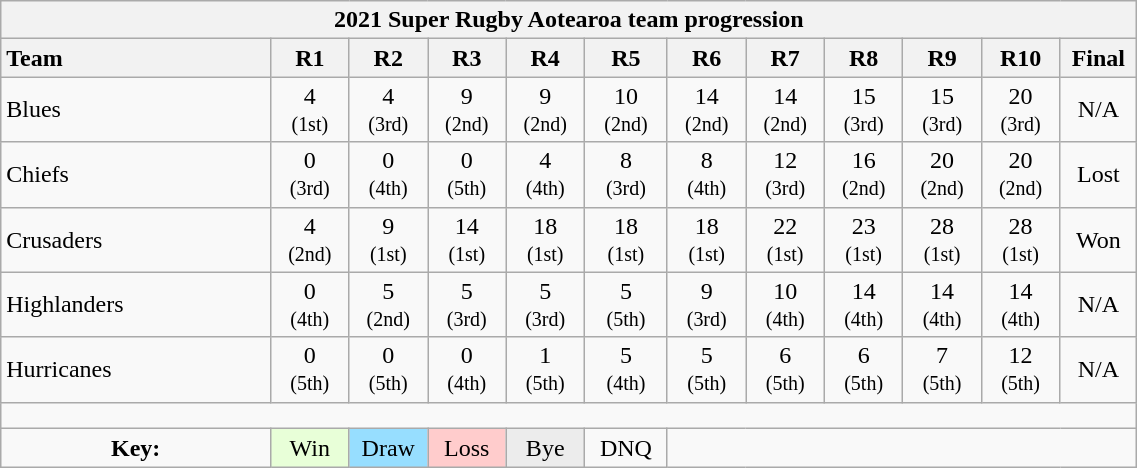<table class="wikitable" style="text-align:center; min-width:60%;">
<tr>
<th colspan="100%" cellpadding="0" cellspacing="0">2021 Super Rugby Aotearoa team progression</th>
</tr>
<tr>
<th style="text-align:left; width:8em;">Team</th>
<th style="width:2em;">R1</th>
<th style="width:2em;">R2</th>
<th style="width:2em;">R3</th>
<th style="width:2em;">R4</th>
<th style="width:2em;">R5</th>
<th style="width:2em;">R6</th>
<th style="width:2em;">R7</th>
<th style="width:2em;">R8</th>
<th style="width:2em;">R9</th>
<th style="width:2em;">R10</th>
<th style="padding:1px;width:2em;">Final</th>
</tr>
<tr>
<td style="text-align:left;">Blues</td>
<td>4 <br> <small>(1st)</small></td>
<td>4 <br> <small>(3rd)</small></td>
<td>9 <br> <small>(2nd)</small></td>
<td>9 <br> <small>(2nd)</small></td>
<td>10 <br> <small>(2nd)</small></td>
<td>14 <br> <small>(2nd)</small></td>
<td>14 <br> <small>(2nd)</small></td>
<td>15 <br> <small>(3rd)</small></td>
<td>15 <br> <small>(3rd)</small></td>
<td>20 <br> <small>(3rd)</small></td>
<td>N/A</td>
</tr>
<tr>
<td style="text-align:left;">Chiefs</td>
<td>0 <br> <small>(3rd)</small></td>
<td>0 <br> <small>(4th)</small></td>
<td>0 <br> <small>(5th)</small></td>
<td>4 <br> <small>(4th)</small></td>
<td>8 <br> <small>(3rd)</small></td>
<td>8 <br> <small>(4th)</small></td>
<td>12 <br> <small>(3rd)</small></td>
<td>16 <br> <small>(2nd)</small></td>
<td>20 <br> <small>(2nd)</small></td>
<td>20 <br> <small>(2nd)</small></td>
<td>Lost</td>
</tr>
<tr>
<td style="text-align:left;">Crusaders</td>
<td>4 <br> <small>(2nd)</small></td>
<td>9 <br> <small>(1st)</small></td>
<td>14 <br> <small>(1st)</small></td>
<td>18 <br> <small>(1st)</small></td>
<td>18 <br> <small>(1st)</small></td>
<td>18 <br> <small>(1st)</small></td>
<td>22 <br> <small>(1st)</small></td>
<td>23 <br> <small>(1st)</small></td>
<td>28 <br> <small>(1st)</small></td>
<td>28 <br> <small>(1st)</small></td>
<td>Won</td>
</tr>
<tr>
<td style="text-align:left;">Highlanders</td>
<td>0 <br> <small>(4th)</small></td>
<td>5 <br> <small>(2nd)</small></td>
<td>5 <br> <small>(3rd)</small></td>
<td>5 <br> <small>(3rd)</small></td>
<td>5 <br> <small>(5th)</small></td>
<td>9 <br> <small>(3rd)</small></td>
<td>10  <br> <small>(4th)</small></td>
<td>14 <br> <small>(4th)</small></td>
<td>14 <br> <small>(4th)</small></td>
<td>14  <br> <small>(4th)</small></td>
<td>N/A</td>
</tr>
<tr>
<td style="text-align:left;">Hurricanes</td>
<td>0 <br> <small>(5th)</small></td>
<td>0 <br> <small>(5th)</small></td>
<td>0 <br> <small>(4th)</small></td>
<td>1 <br> <small>(5th)</small></td>
<td>5 <br> <small>(4th)</small></td>
<td>5 <br> <small>(5th)</small></td>
<td>6 <br> <small>(5th)</small></td>
<td>6 <br> <small>(5th)</small></td>
<td>7 <br> <small>(5th)</small></td>
<td>12 <br> <small>(5th)</small></td>
<td>N/A</td>
</tr>
<tr>
<td colspan="100%" style="text-align:center; height: 10px;"></td>
</tr>
<tr>
<td><strong>Key:</strong></td>
<td style="background:#E8FFD8;">Win</td>
<td style="background:#97DEFF;padding:0;">Draw</td>
<td style="background:#FFCCCC;padding:0;">Loss</td>
<td style="background:#ECECEC;">Bye</td>
<td style="line-height:1.2;padding:3px;">DNQ</td>
</tr>
</table>
